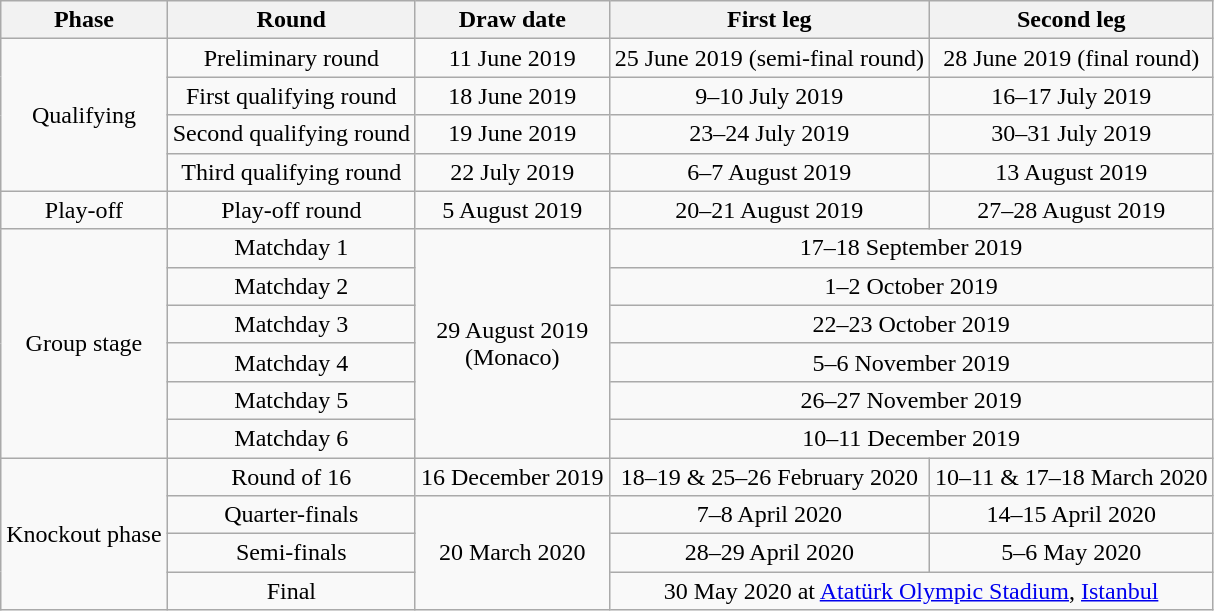<table class="wikitable mw-collapsible mw-collapsed" style="text-align:center">
<tr>
<th>Phase</th>
<th>Round</th>
<th>Draw date</th>
<th>First leg</th>
<th>Second leg</th>
</tr>
<tr>
<td rowspan="4">Qualifying</td>
<td>Preliminary round</td>
<td>11 June 2019</td>
<td>25 June 2019 (semi-final round)</td>
<td>28 June 2019 (final round)</td>
</tr>
<tr>
<td>First qualifying round</td>
<td>18 June 2019</td>
<td>9–10 July 2019</td>
<td>16–17 July 2019</td>
</tr>
<tr>
<td>Second qualifying round</td>
<td>19 June 2019</td>
<td>23–24 July 2019</td>
<td>30–31 July 2019</td>
</tr>
<tr>
<td>Third qualifying round</td>
<td>22 July 2019</td>
<td>6–7 August 2019</td>
<td>13 August 2019</td>
</tr>
<tr>
<td>Play-off</td>
<td>Play-off round</td>
<td>5 August 2019</td>
<td>20–21 August 2019</td>
<td>27–28 August 2019</td>
</tr>
<tr>
<td rowspan="6">Group stage</td>
<td>Matchday 1</td>
<td rowspan="6">29 August 2019<br>(Monaco)</td>
<td colspan="2">17–18 September 2019</td>
</tr>
<tr>
<td>Matchday 2</td>
<td colspan="2">1–2 October 2019</td>
</tr>
<tr>
<td>Matchday 3</td>
<td colspan="2">22–23 October 2019</td>
</tr>
<tr>
<td>Matchday 4</td>
<td colspan="2">5–6 November 2019</td>
</tr>
<tr>
<td>Matchday 5</td>
<td colspan="2">26–27 November 2019</td>
</tr>
<tr>
<td>Matchday 6</td>
<td colspan="2">10–11 December 2019</td>
</tr>
<tr>
<td rowspan="4">Knockout phase</td>
<td>Round of 16</td>
<td>16 December 2019</td>
<td>18–19 & 25–26 February 2020</td>
<td>10–11 & 17–18 March 2020</td>
</tr>
<tr>
<td>Quarter-finals</td>
<td rowspan="3">20 March 2020</td>
<td>7–8 April 2020</td>
<td>14–15 April 2020</td>
</tr>
<tr>
<td>Semi-finals</td>
<td>28–29 April 2020</td>
<td>5–6 May 2020</td>
</tr>
<tr>
<td>Final</td>
<td colspan="2">30 May 2020 at <a href='#'>Atatürk Olympic Stadium</a>, <a href='#'>Istanbul</a></td>
</tr>
</table>
